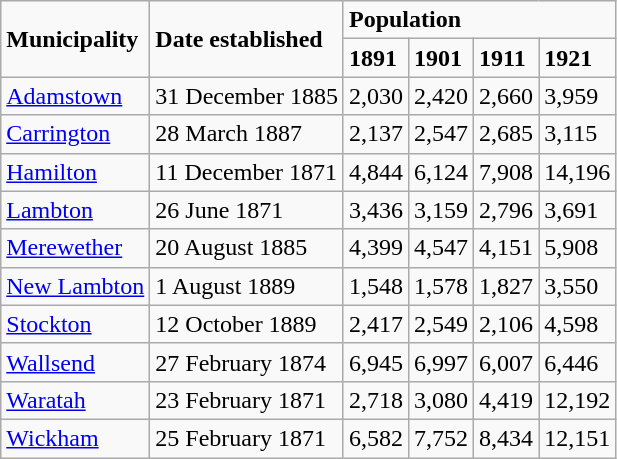<table class="wikitable">
<tr>
<td rowspan=2><strong>Municipality</strong></td>
<td rowspan=2><strong>Date established</strong></td>
<td colspan=4><strong>Population</strong></td>
</tr>
<tr>
<td><strong>1891</strong></td>
<td><strong>1901</strong></td>
<td><strong>1911</strong></td>
<td><strong>1921</strong></td>
</tr>
<tr>
<td><a href='#'>Adamstown</a></td>
<td>31 December 1885</td>
<td>2,030</td>
<td>2,420</td>
<td>2,660</td>
<td>3,959</td>
</tr>
<tr>
<td><a href='#'>Carrington</a></td>
<td>28 March 1887</td>
<td>2,137</td>
<td>2,547</td>
<td>2,685</td>
<td>3,115</td>
</tr>
<tr>
<td><a href='#'>Hamilton</a></td>
<td>11 December 1871</td>
<td>4,844</td>
<td>6,124</td>
<td>7,908</td>
<td>14,196</td>
</tr>
<tr>
<td><a href='#'>Lambton</a></td>
<td>26 June 1871</td>
<td>3,436</td>
<td>3,159</td>
<td>2,796</td>
<td>3,691</td>
</tr>
<tr>
<td><a href='#'>Merewether</a></td>
<td>20 August 1885</td>
<td>4,399</td>
<td>4,547</td>
<td>4,151</td>
<td>5,908</td>
</tr>
<tr>
<td><a href='#'>New Lambton</a></td>
<td>1 August 1889</td>
<td>1,548</td>
<td>1,578</td>
<td>1,827</td>
<td>3,550</td>
</tr>
<tr>
<td><a href='#'>Stockton</a></td>
<td>12 October 1889</td>
<td>2,417</td>
<td>2,549</td>
<td>2,106</td>
<td>4,598</td>
</tr>
<tr>
<td><a href='#'>Wallsend</a></td>
<td>27 February 1874</td>
<td>6,945</td>
<td>6,997</td>
<td>6,007</td>
<td>6,446</td>
</tr>
<tr>
<td><a href='#'>Waratah</a></td>
<td>23 February 1871</td>
<td>2,718</td>
<td>3,080</td>
<td>4,419</td>
<td>12,192</td>
</tr>
<tr>
<td><a href='#'>Wickham</a></td>
<td>25 February 1871</td>
<td>6,582</td>
<td>7,752</td>
<td>8,434</td>
<td>12,151</td>
</tr>
</table>
